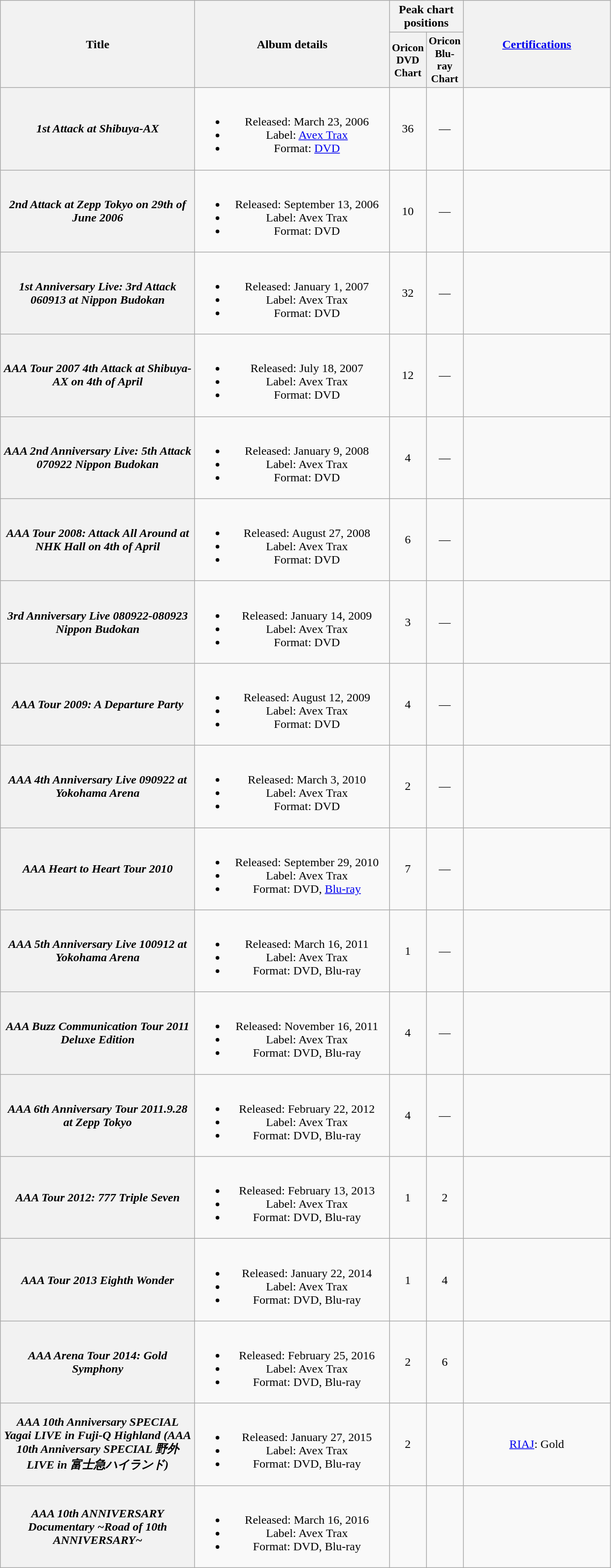<table class="wikitable plainrowheaders" style="text-align:center;" border="1">
<tr>
<th scope="col" rowspan="2" style="width:16em;">Title</th>
<th scope="col" rowspan="2" style="width:16em;">Album details</th>
<th scope="col" colspan="2">Peak chart positions</th>
<th scope="col" rowspan="2" style="width:12em;"><a href='#'>Certifications</a></th>
</tr>
<tr>
<th scope="col" style="width:2.2em;font-size:90%;">Oricon DVD Chart<br></th>
<th scope="col" style="width:2.2em;font-size:90%;">Oricon Blu-ray Chart<br></th>
</tr>
<tr>
<th scope="row"><em>1st Attack at Shibuya-AX</em></th>
<td><br><ul><li>Released: March 23, 2006</li><li>Label: <a href='#'>Avex Trax</a></li><li>Format: <a href='#'>DVD</a></li></ul></td>
<td>36</td>
<td>—</td>
<td></td>
</tr>
<tr>
<th scope="row"><em>2nd Attack at Zepp Tokyo on 29th of June 2006</em></th>
<td><br><ul><li>Released: September 13, 2006</li><li>Label: Avex Trax</li><li>Format: DVD</li></ul></td>
<td>10</td>
<td>—</td>
<td></td>
</tr>
<tr>
<th scope="row"><em>1st Anniversary Live: 3rd Attack 060913 at Nippon Budokan</em></th>
<td><br><ul><li>Released: January 1, 2007</li><li>Label: Avex Trax</li><li>Format: DVD</li></ul></td>
<td>32</td>
<td>—</td>
<td></td>
</tr>
<tr>
<th scope="row"><em>AAA Tour 2007 4th Attack at Shibuya-AX on 4th of April</em></th>
<td><br><ul><li>Released: July 18, 2007</li><li>Label: Avex Trax</li><li>Format: DVD</li></ul></td>
<td>12</td>
<td>—</td>
<td></td>
</tr>
<tr>
<th scope="row"><em>AAA 2nd Anniversary Live: 5th Attack 070922 Nippon Budokan</em></th>
<td><br><ul><li>Released: January 9, 2008</li><li>Label: Avex Trax</li><li>Format: DVD</li></ul></td>
<td>4</td>
<td>—</td>
<td></td>
</tr>
<tr>
<th scope="row"><em>AAA Tour 2008: Attack All Around at NHK Hall on 4th of April</em></th>
<td><br><ul><li>Released: August 27, 2008</li><li>Label: Avex Trax</li><li>Format: DVD</li></ul></td>
<td>6</td>
<td>—</td>
<td></td>
</tr>
<tr>
<th scope="row"><em>3rd Anniversary Live 080922-080923 Nippon Budokan</em></th>
<td><br><ul><li>Released: January 14, 2009</li><li>Label: Avex Trax</li><li>Format: DVD</li></ul></td>
<td>3</td>
<td>—</td>
<td></td>
</tr>
<tr>
<th scope="row"><em>AAA Tour 2009: A Departure Party</em></th>
<td><br><ul><li>Released: August 12, 2009</li><li>Label: Avex Trax</li><li>Format: DVD</li></ul></td>
<td>4</td>
<td>—</td>
<td></td>
</tr>
<tr>
<th scope="row"><em>AAA 4th Anniversary Live 090922 at Yokohama Arena</em></th>
<td><br><ul><li>Released: March 3, 2010</li><li>Label: Avex Trax</li><li>Format: DVD</li></ul></td>
<td>2</td>
<td>—</td>
<td></td>
</tr>
<tr>
<th scope="row"><em>AAA Heart to Heart Tour 2010</em></th>
<td><br><ul><li>Released: September 29, 2010</li><li>Label: Avex Trax</li><li>Format: DVD, <a href='#'>Blu-ray</a></li></ul></td>
<td>7</td>
<td>—</td>
<td></td>
</tr>
<tr>
<th scope="row"><em>AAA 5th Anniversary Live 100912 at Yokohama Arena</em></th>
<td><br><ul><li>Released: March 16, 2011</li><li>Label: Avex Trax</li><li>Format: DVD, Blu-ray</li></ul></td>
<td>1</td>
<td>—</td>
<td></td>
</tr>
<tr>
<th scope="row"><em>AAA Buzz Communication Tour 2011 Deluxe Edition</em></th>
<td><br><ul><li>Released: November 16, 2011</li><li>Label: Avex Trax</li><li>Format: DVD, Blu-ray</li></ul></td>
<td>4</td>
<td>—</td>
<td></td>
</tr>
<tr>
<th scope="row"><em>AAA 6th Anniversary Tour 2011.9.28 at Zepp Tokyo</em></th>
<td><br><ul><li>Released: February 22, 2012</li><li>Label: Avex Trax</li><li>Format: DVD, Blu-ray</li></ul></td>
<td>4</td>
<td>—</td>
<td></td>
</tr>
<tr>
<th scope="row"><em>AAA Tour 2012: 777 Triple Seven</em></th>
<td><br><ul><li>Released: February 13, 2013</li><li>Label: Avex Trax</li><li>Format: DVD, Blu-ray</li></ul></td>
<td>1</td>
<td>2</td>
<td></td>
</tr>
<tr>
<th scope="row"><em>AAA Tour 2013 Eighth Wonder</em></th>
<td><br><ul><li>Released: January 22, 2014</li><li>Label: Avex Trax</li><li>Format: DVD, Blu-ray</li></ul></td>
<td>1</td>
<td>4</td>
<td></td>
</tr>
<tr>
<th scope="row"><em>AAA Arena Tour 2014: Gold Symphony</em></th>
<td><br><ul><li>Released: February 25, 2016</li><li>Label: Avex Trax</li><li>Format: DVD, Blu-ray</li></ul></td>
<td>2</td>
<td>6</td>
<td></td>
</tr>
<tr>
<th scope="row"><em>AAA 10th Anniversary SPECIAL Yagai LIVE in Fuji-Q Highland (AAA 10th Anniversary SPECIAL 野外LIVE in 富士急ハイランド)</em></th>
<td><br><ul><li>Released: January 27, 2015</li><li>Label: Avex Trax</li><li>Format: DVD, Blu-ray</li></ul></td>
<td>2</td>
<td></td>
<td><a href='#'>RIAJ</a>: Gold</td>
</tr>
<tr>
<th scope="row"><em>AAA 10th ANNIVERSARY Documentary ~Road of 10th ANNIVERSARY~</em></th>
<td><br><ul><li>Released: March 16, 2016</li><li>Label: Avex Trax</li><li>Format: DVD, Blu-ray</li></ul></td>
<td></td>
<td></td>
<td></td>
</tr>
</table>
